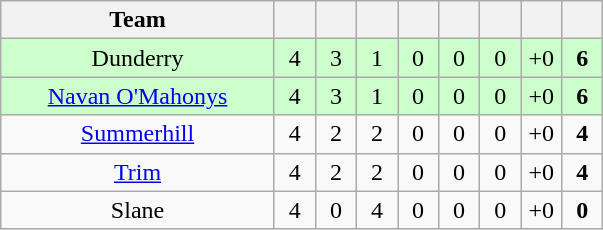<table class="wikitable" style="text-align:center">
<tr>
<th style="width:175px;">Team</th>
<th width="20"></th>
<th width="20"></th>
<th width="20"></th>
<th width="20"></th>
<th width="20"></th>
<th width="20"></th>
<th width="20"></th>
<th width="20"></th>
</tr>
<tr style="background:#cfc;">
<td>Dunderry</td>
<td>4</td>
<td>3</td>
<td>1</td>
<td>0</td>
<td>0</td>
<td>0</td>
<td>+0</td>
<td><strong>6</strong></td>
</tr>
<tr style="background:#cfc;">
<td><a href='#'>Navan O'Mahonys</a></td>
<td>4</td>
<td>3</td>
<td>1</td>
<td>0</td>
<td>0</td>
<td>0</td>
<td>+0</td>
<td><strong>6</strong></td>
</tr>
<tr>
<td><a href='#'>Summerhill</a></td>
<td>4</td>
<td>2</td>
<td>2</td>
<td>0</td>
<td>0</td>
<td>0</td>
<td>+0</td>
<td><strong>4</strong></td>
</tr>
<tr>
<td><a href='#'>Trim</a></td>
<td>4</td>
<td>2</td>
<td>2</td>
<td>0</td>
<td>0</td>
<td>0</td>
<td>+0</td>
<td><strong>4</strong></td>
</tr>
<tr>
<td>Slane</td>
<td>4</td>
<td>0</td>
<td>4</td>
<td>0</td>
<td>0</td>
<td>0</td>
<td>+0</td>
<td><strong>0</strong></td>
</tr>
</table>
